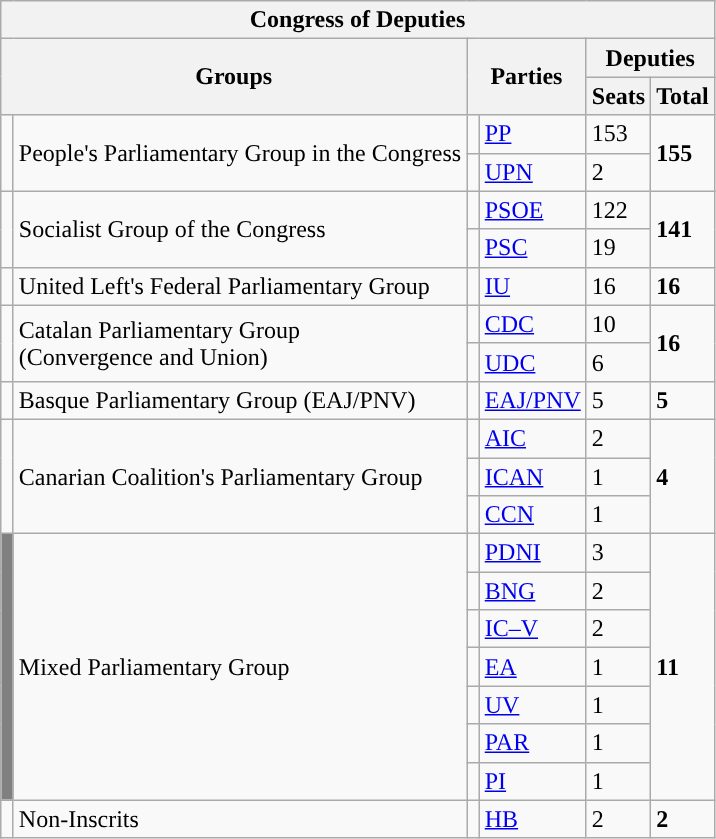<table class="wikitable" style="text-align:left;">
<tr>
<th colspan="6">Congress of Deputies</th>
</tr>
<tr>
<th rowspan="2" colspan="2">Groups</th>
<th rowspan="2" colspan="2">Parties</th>
<th colspan="2">Deputies</th>
</tr>
<tr>
<th>Seats</th>
<th>Total</th>
</tr>
<tr>
<td width="1" rowspan="2"></td>
<td rowspan="2">People's Parliamentary Group in the Congress</td>
<td width="1" style="color:inherit;background:"></td>
<td><a href='#'>PP</a></td>
<td>153</td>
<td rowspan="2"><strong>155</strong></td>
</tr>
<tr>
<td style="color:inherit;background:"></td>
<td><a href='#'>UPN</a></td>
<td>2</td>
</tr>
<tr>
<td rowspan="2" style="color:inherit;background:"></td>
<td rowspan="2">Socialist Group of the Congress</td>
<td style="color:inherit;background:"></td>
<td><a href='#'>PSOE</a></td>
<td>122</td>
<td rowspan="2"><strong>141</strong></td>
</tr>
<tr>
<td style="color:inherit;background:"></td>
<td><a href='#'>PSC</a></td>
<td>19</td>
</tr>
<tr>
<td style="color:inherit;background:"></td>
<td>United Left's Federal Parliamentary Group</td>
<td style="color:inherit;background:"></td>
<td><a href='#'>IU</a></td>
<td>16</td>
<td><strong>16</strong></td>
</tr>
<tr>
<td rowspan="2" style="color:inherit;background:"></td>
<td rowspan="2">Catalan Parliamentary Group<br>(Convergence and Union)</td>
<td style="color:inherit;background:"></td>
<td><a href='#'>CDC</a></td>
<td>10</td>
<td rowspan="2"><strong>16</strong></td>
</tr>
<tr>
<td style="color:inherit;background:"></td>
<td><a href='#'>UDC</a></td>
<td>6</td>
</tr>
<tr>
<td style="color:inherit;background:"></td>
<td>Basque Parliamentary Group (EAJ/PNV)</td>
<td style="color:inherit;background:"></td>
<td><a href='#'>EAJ/PNV</a></td>
<td>5</td>
<td><strong>5</strong></td>
</tr>
<tr>
<td rowspan="3" style="color:inherit;background:"></td>
<td rowspan="3">Canarian Coalition's Parliamentary Group</td>
<td style="color:inherit;background:"></td>
<td><a href='#'>AIC</a></td>
<td>2</td>
<td rowspan="3"><strong>4</strong></td>
</tr>
<tr>
<td style="color:inherit;background:"></td>
<td><a href='#'>ICAN</a></td>
<td>1</td>
</tr>
<tr>
<td style="color:inherit;background:"></td>
<td><a href='#'>CCN</a></td>
<td>1</td>
</tr>
<tr>
<td rowspan="7" bgcolor="gray"></td>
<td rowspan="7">Mixed Parliamentary Group</td>
<td style="color:inherit;background:"></td>
<td><a href='#'>PDNI</a></td>
<td>3</td>
<td rowspan="7"><strong>11</strong></td>
</tr>
<tr>
<td style="color:inherit;background:"></td>
<td><a href='#'>BNG</a></td>
<td>2</td>
</tr>
<tr>
<td style="color:inherit;background:"></td>
<td><a href='#'>IC–V</a></td>
<td>2</td>
</tr>
<tr>
<td style="color:inherit;background:"></td>
<td><a href='#'>EA</a></td>
<td>1</td>
</tr>
<tr>
<td style="color:inherit;background:"></td>
<td><a href='#'>UV</a></td>
<td>1</td>
</tr>
<tr>
<td style="color:inherit;background:"></td>
<td><a href='#'>PAR</a></td>
<td>1</td>
</tr>
<tr>
<td style="color:inherit;background:"></td>
<td><a href='#'>PI</a></td>
<td>1</td>
</tr>
<tr>
<td style="color:inherit;background:"></td>
<td>Non-Inscrits</td>
<td style="color:inherit;background:"></td>
<td><a href='#'>HB</a></td>
<td>2</td>
<td><strong>2</strong></td>
</tr>
</table>
